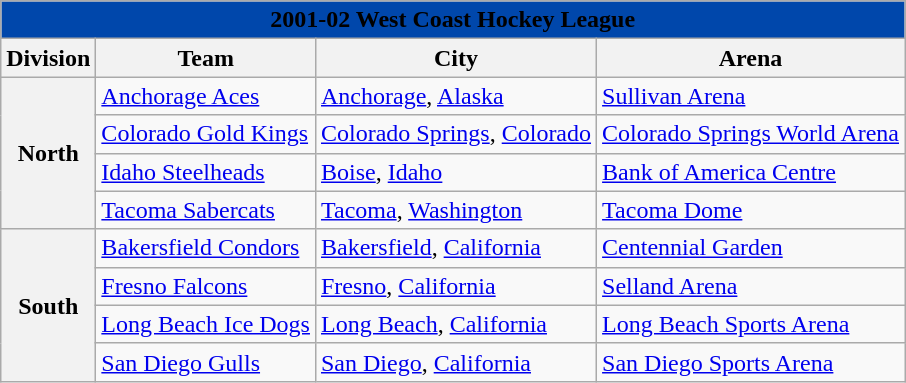<table class="wikitable" style="width:auto">
<tr>
<td bgcolor="#0047AB" align="center" colspan="5"><strong><span>2001-02 West Coast Hockey League</span></strong></td>
</tr>
<tr>
<th>Division</th>
<th>Team</th>
<th>City</th>
<th>Arena</th>
</tr>
<tr>
<th rowspan="4">North</th>
<td><a href='#'>Anchorage Aces</a></td>
<td><a href='#'>Anchorage</a>, <a href='#'>Alaska</a></td>
<td><a href='#'>Sullivan Arena</a></td>
</tr>
<tr>
<td><a href='#'>Colorado Gold Kings</a></td>
<td><a href='#'>Colorado Springs</a>, <a href='#'>Colorado</a></td>
<td><a href='#'>Colorado Springs World Arena</a></td>
</tr>
<tr>
<td><a href='#'>Idaho Steelheads</a></td>
<td><a href='#'>Boise</a>, <a href='#'>Idaho</a></td>
<td><a href='#'>Bank of America Centre</a></td>
</tr>
<tr>
<td><a href='#'>Tacoma Sabercats</a></td>
<td><a href='#'>Tacoma</a>, <a href='#'>Washington</a></td>
<td><a href='#'>Tacoma Dome</a></td>
</tr>
<tr>
<th rowspan="4">South</th>
<td><a href='#'>Bakersfield Condors</a></td>
<td><a href='#'>Bakersfield</a>, <a href='#'>California</a></td>
<td><a href='#'>Centennial Garden</a></td>
</tr>
<tr>
<td><a href='#'>Fresno Falcons</a></td>
<td><a href='#'>Fresno</a>, <a href='#'>California</a></td>
<td><a href='#'>Selland Arena</a></td>
</tr>
<tr>
<td><a href='#'>Long Beach Ice Dogs</a></td>
<td><a href='#'>Long Beach</a>, <a href='#'>California</a></td>
<td><a href='#'>Long Beach Sports Arena</a></td>
</tr>
<tr>
<td><a href='#'>San Diego Gulls</a></td>
<td><a href='#'>San Diego</a>, <a href='#'>California</a></td>
<td><a href='#'>San Diego Sports Arena</a></td>
</tr>
</table>
